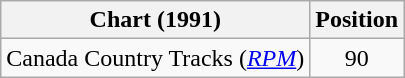<table class="wikitable sortable">
<tr>
<th scope="col">Chart (1991)</th>
<th scope="col">Position</th>
</tr>
<tr>
<td>Canada Country Tracks (<em><a href='#'>RPM</a></em>)</td>
<td align="center">90</td>
</tr>
</table>
